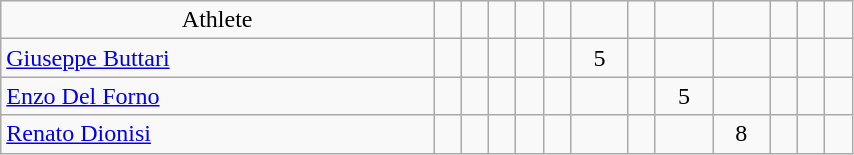<table class="wikitable" style="text-align: center; font-size:100%" width=45%">
<tr>
<td>Athlete</td>
<td></td>
<td></td>
<td></td>
<td></td>
<td></td>
<td></td>
<td></td>
<td></td>
<td></td>
<td></td>
<td></td>
<td></td>
</tr>
<tr>
<td align=left><a href='#'>Giuseppe Buttari</a></td>
<td></td>
<td></td>
<td></td>
<td></td>
<td></td>
<td>5</td>
<td></td>
<td></td>
<td></td>
<td></td>
<td></td>
<td></td>
</tr>
<tr>
<td align=left><a href='#'>Enzo Del Forno</a></td>
<td></td>
<td></td>
<td></td>
<td></td>
<td></td>
<td></td>
<td></td>
<td>5</td>
<td></td>
<td></td>
<td></td>
<td></td>
</tr>
<tr>
<td align=left><a href='#'>Renato Dionisi</a></td>
<td></td>
<td></td>
<td></td>
<td></td>
<td></td>
<td></td>
<td></td>
<td></td>
<td>8</td>
<td></td>
<td></td>
<td></td>
</tr>
</table>
